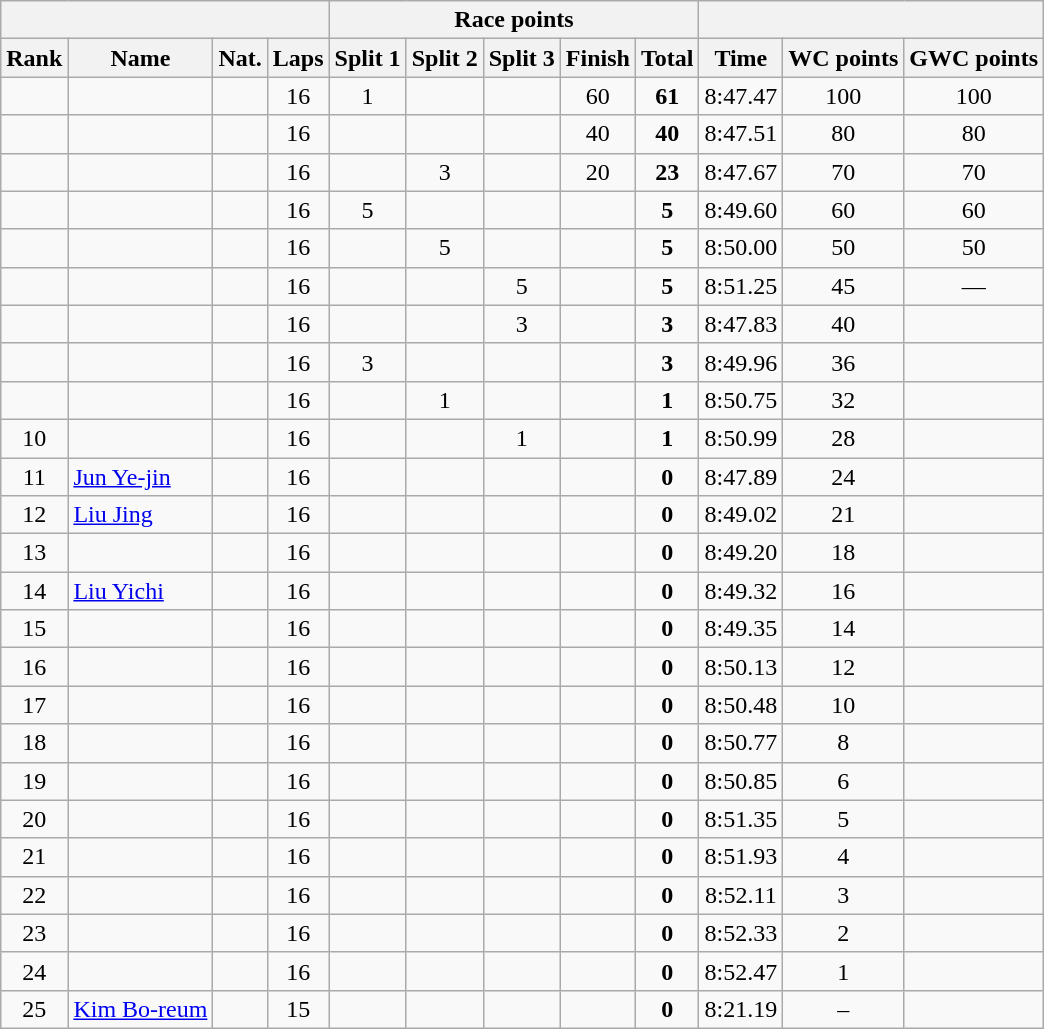<table class="wikitable sortable" style="text-align:center">
<tr>
<th colspan=4></th>
<th colspan=5>Race points</th>
<th colspan=3></th>
</tr>
<tr>
<th>Rank</th>
<th>Name</th>
<th>Nat.</th>
<th>Laps</th>
<th>Split 1</th>
<th>Split 2</th>
<th>Split 3</th>
<th>Finish</th>
<th>Total</th>
<th>Time</th>
<th>WC points</th>
<th>GWC points</th>
</tr>
<tr>
<td></td>
<td align=left></td>
<td></td>
<td>16</td>
<td>1</td>
<td></td>
<td></td>
<td>60</td>
<td><strong>61</strong></td>
<td>8:47.47</td>
<td>100</td>
<td>100</td>
</tr>
<tr>
<td></td>
<td align=left></td>
<td></td>
<td>16</td>
<td></td>
<td></td>
<td></td>
<td>40</td>
<td><strong>40</strong></td>
<td>8:47.51</td>
<td>80</td>
<td>80</td>
</tr>
<tr>
<td></td>
<td align=left></td>
<td></td>
<td>16</td>
<td></td>
<td>3</td>
<td></td>
<td>20</td>
<td><strong>23</strong></td>
<td>8:47.67</td>
<td>70</td>
<td>70</td>
</tr>
<tr>
<td></td>
<td align=left></td>
<td></td>
<td>16</td>
<td>5</td>
<td></td>
<td></td>
<td></td>
<td><strong>5</strong></td>
<td>8:49.60</td>
<td>60</td>
<td>60</td>
</tr>
<tr>
<td></td>
<td align=left></td>
<td></td>
<td>16</td>
<td></td>
<td>5</td>
<td></td>
<td></td>
<td><strong>5</strong></td>
<td>8:50.00</td>
<td>50</td>
<td>50</td>
</tr>
<tr>
<td></td>
<td align=left></td>
<td></td>
<td>16</td>
<td></td>
<td></td>
<td>5</td>
<td></td>
<td><strong>5</strong></td>
<td>8:51.25</td>
<td>45</td>
<td>—</td>
</tr>
<tr>
<td></td>
<td align=left></td>
<td></td>
<td>16</td>
<td></td>
<td></td>
<td>3</td>
<td></td>
<td><strong>3</strong></td>
<td>8:47.83</td>
<td>40</td>
<td></td>
</tr>
<tr>
<td></td>
<td align=left></td>
<td></td>
<td>16</td>
<td>3</td>
<td></td>
<td></td>
<td></td>
<td><strong>3</strong></td>
<td>8:49.96</td>
<td>36</td>
<td></td>
</tr>
<tr>
<td></td>
<td align=left></td>
<td></td>
<td>16</td>
<td></td>
<td>1</td>
<td></td>
<td></td>
<td><strong>1</strong></td>
<td>8:50.75</td>
<td>32</td>
<td></td>
</tr>
<tr>
<td>10</td>
<td align=left></td>
<td></td>
<td>16</td>
<td></td>
<td></td>
<td>1</td>
<td></td>
<td><strong>1</strong></td>
<td>8:50.99</td>
<td>28</td>
<td></td>
</tr>
<tr>
<td>11</td>
<td align=left><a href='#'>Jun Ye-jin</a></td>
<td></td>
<td>16</td>
<td></td>
<td></td>
<td></td>
<td></td>
<td><strong>0</strong></td>
<td>8:47.89</td>
<td>24</td>
<td></td>
</tr>
<tr>
<td>12</td>
<td align=left><a href='#'>Liu Jing</a></td>
<td></td>
<td>16</td>
<td></td>
<td></td>
<td></td>
<td></td>
<td><strong>0</strong></td>
<td>8:49.02</td>
<td>21</td>
<td></td>
</tr>
<tr>
<td>13</td>
<td align=left></td>
<td></td>
<td>16</td>
<td></td>
<td></td>
<td></td>
<td></td>
<td><strong>0</strong></td>
<td>8:49.20</td>
<td>18</td>
<td></td>
</tr>
<tr>
<td>14</td>
<td align=left><a href='#'>Liu Yichi</a></td>
<td></td>
<td>16</td>
<td></td>
<td></td>
<td></td>
<td></td>
<td><strong>0</strong></td>
<td>8:49.32</td>
<td>16</td>
<td></td>
</tr>
<tr>
<td>15</td>
<td align=left></td>
<td></td>
<td>16</td>
<td></td>
<td></td>
<td></td>
<td></td>
<td><strong>0</strong></td>
<td>8:49.35</td>
<td>14</td>
<td></td>
</tr>
<tr>
<td>16</td>
<td align=left></td>
<td></td>
<td>16</td>
<td></td>
<td></td>
<td></td>
<td></td>
<td><strong>0</strong></td>
<td>8:50.13</td>
<td>12</td>
<td></td>
</tr>
<tr>
<td>17</td>
<td align=left></td>
<td></td>
<td>16</td>
<td></td>
<td></td>
<td></td>
<td></td>
<td><strong>0</strong></td>
<td>8:50.48</td>
<td>10</td>
<td></td>
</tr>
<tr>
<td>18</td>
<td align=left></td>
<td></td>
<td>16</td>
<td></td>
<td></td>
<td></td>
<td></td>
<td><strong>0</strong></td>
<td>8:50.77</td>
<td>8</td>
<td></td>
</tr>
<tr>
<td>19</td>
<td align=left></td>
<td></td>
<td>16</td>
<td></td>
<td></td>
<td></td>
<td></td>
<td><strong>0</strong></td>
<td>8:50.85</td>
<td>6</td>
<td></td>
</tr>
<tr>
<td>20</td>
<td align=left></td>
<td></td>
<td>16</td>
<td></td>
<td></td>
<td></td>
<td></td>
<td><strong>0</strong></td>
<td>8:51.35</td>
<td>5</td>
<td></td>
</tr>
<tr>
<td>21</td>
<td align=left></td>
<td></td>
<td>16</td>
<td></td>
<td></td>
<td></td>
<td></td>
<td><strong>0</strong></td>
<td>8:51.93</td>
<td>4</td>
<td></td>
</tr>
<tr>
<td>22</td>
<td align=left></td>
<td></td>
<td>16</td>
<td></td>
<td></td>
<td></td>
<td></td>
<td><strong>0</strong></td>
<td>8:52.11</td>
<td>3</td>
<td></td>
</tr>
<tr>
<td>23</td>
<td align=left></td>
<td></td>
<td>16</td>
<td></td>
<td></td>
<td></td>
<td></td>
<td><strong>0</strong></td>
<td>8:52.33</td>
<td>2</td>
<td></td>
</tr>
<tr>
<td>24</td>
<td align=left></td>
<td></td>
<td>16</td>
<td></td>
<td></td>
<td></td>
<td></td>
<td><strong>0</strong></td>
<td>8:52.47</td>
<td>1</td>
<td></td>
</tr>
<tr>
<td>25</td>
<td align=left><a href='#'>Kim Bo-reum</a></td>
<td></td>
<td>15</td>
<td></td>
<td></td>
<td></td>
<td></td>
<td><strong>0</strong></td>
<td>8:21.19</td>
<td>–</td>
<td></td>
</tr>
</table>
